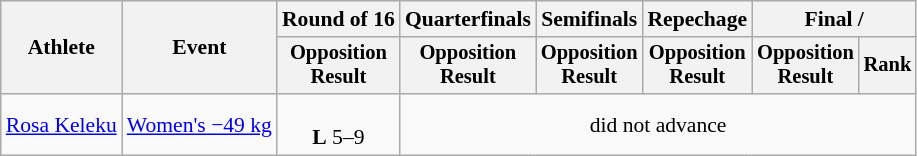<table class="wikitable" style="font-size:90%;">
<tr>
<th rowspan=2>Athlete</th>
<th rowspan=2>Event</th>
<th>Round of 16</th>
<th>Quarterfinals</th>
<th>Semifinals</th>
<th>Repechage</th>
<th colspan=2>Final / </th>
</tr>
<tr style="font-size:95%">
<th>Opposition<br>Result</th>
<th>Opposition<br>Result</th>
<th>Opposition<br>Result</th>
<th>Opposition<br>Result</th>
<th>Opposition<br>Result</th>
<th>Rank</th>
</tr>
<tr align=center>
<td align=left><a href='#'>Rosa Keleku</a></td>
<td align=left><a href='#'>Women's −49 kg</a></td>
<td><br><strong>L</strong> 5–9</td>
<td colspan=5>did not advance</td>
</tr>
</table>
